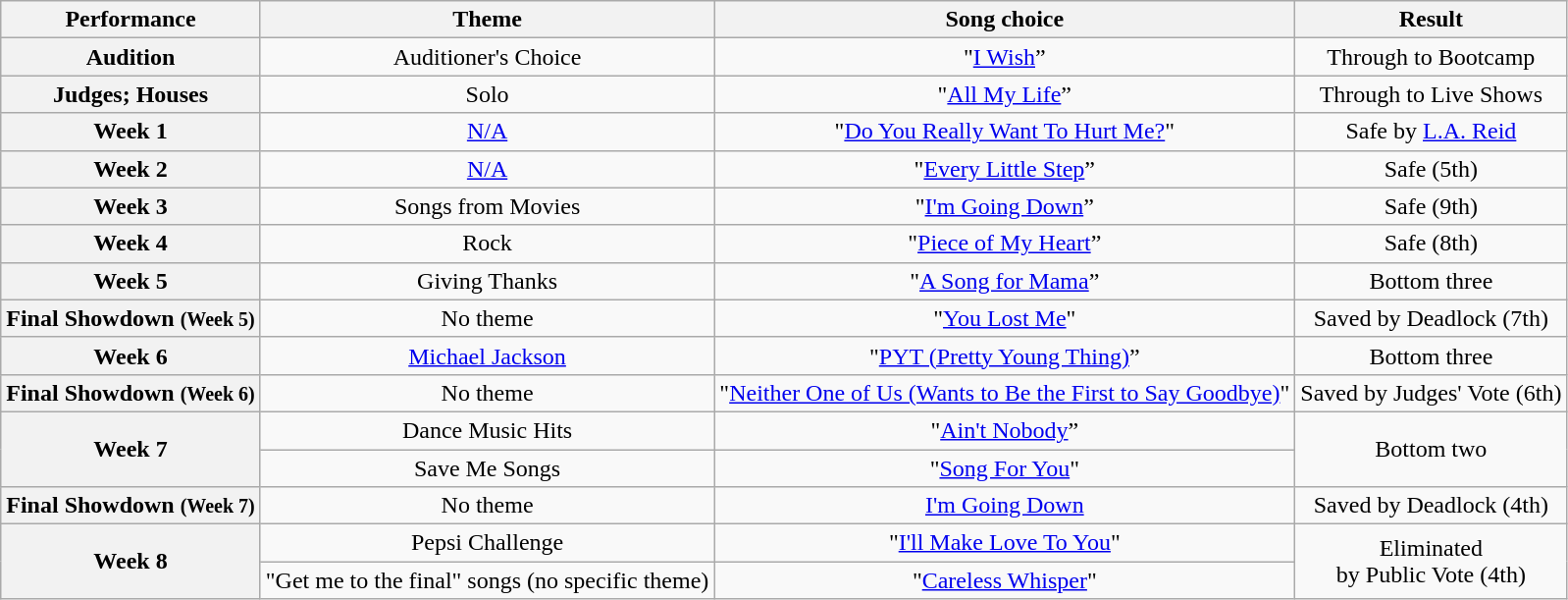<table class="wikitable" style="text-align: center;">
<tr>
<th>Performance</th>
<th>Theme</th>
<th>Song choice</th>
<th>Result</th>
</tr>
<tr>
<th>Audition</th>
<td>Auditioner's Choice</td>
<td>"<a href='#'>I Wish</a>”</td>
<td>Through to Bootcamp</td>
</tr>
<tr>
<th>Judges; Houses</th>
<td>Solo</td>
<td>"<a href='#'>All My Life</a>”</td>
<td>Through to Live Shows</td>
</tr>
<tr>
<th>Week 1</th>
<td><a href='#'>N/A</a></td>
<td>"<a href='#'>Do You Really Want To Hurt Me?</a>"</td>
<td>Safe by <a href='#'>L.A. Reid</a></td>
</tr>
<tr>
<th>Week 2</th>
<td><a href='#'>N/A</a></td>
<td>"<a href='#'>Every Little Step</a>”</td>
<td>Safe (5th)</td>
</tr>
<tr>
<th>Week 3</th>
<td>Songs from Movies</td>
<td>"<a href='#'>I'm Going Down</a>”</td>
<td>Safe (9th)</td>
</tr>
<tr>
<th>Week 4</th>
<td>Rock</td>
<td>"<a href='#'>Piece of My Heart</a>”</td>
<td>Safe (8th)</td>
</tr>
<tr>
<th>Week 5</th>
<td>Giving Thanks</td>
<td>"<a href='#'>A Song for Mama</a>”</td>
<td>Bottom three</td>
</tr>
<tr>
<th>Final Showdown <small> (Week 5) </small></th>
<td>No theme</td>
<td>"<a href='#'>You Lost Me</a>"</td>
<td>Saved by Deadlock (7th)</td>
</tr>
<tr>
<th>Week 6</th>
<td><a href='#'>Michael Jackson</a></td>
<td>"<a href='#'>PYT (Pretty Young Thing)</a>”</td>
<td>Bottom three</td>
</tr>
<tr>
<th>Final Showdown <small> (Week 6) </small></th>
<td>No theme</td>
<td>"<a href='#'>Neither One of Us (Wants to Be the First to Say Goodbye)</a>"</td>
<td>Saved by Judges' Vote (6th)</td>
</tr>
<tr>
<th rowspan="2">Week 7</th>
<td>Dance Music Hits</td>
<td>"<a href='#'>Ain't Nobody</a>”</td>
<td rowspan="2">Bottom two</td>
</tr>
<tr>
<td>Save Me Songs</td>
<td>"<a href='#'>Song For You</a>"</td>
</tr>
<tr>
<th>Final Showdown <small> (Week 7) </small></th>
<td>No theme</td>
<td><a href='#'>I'm Going Down</a></td>
<td>Saved by Deadlock (4th)</td>
</tr>
<tr>
<th rowspan="2">Week 8</th>
<td>Pepsi Challenge</td>
<td>"<a href='#'>I'll Make Love To You</a>"</td>
<td rowspan="2">Eliminated <br> by Public Vote (4th)</td>
</tr>
<tr>
<td>"Get me to the final" songs (no specific theme)</td>
<td>"<a href='#'>Careless Whisper</a>"</td>
</tr>
</table>
